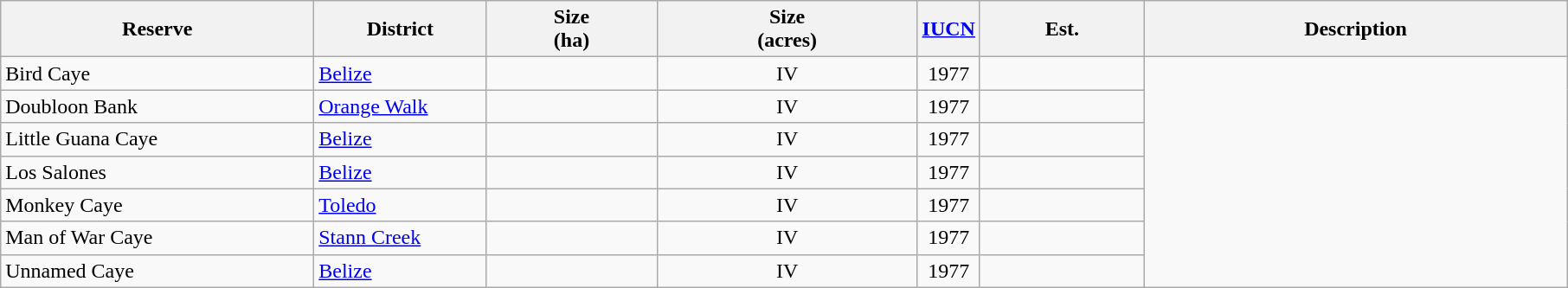<table class="wikitable sortable sticky-header sort-under">
<tr>
<th width="20%">Reserve</th>
<th width="11%">District</th>
<th>Size<br>(ha)</th>
<th>Size<br>(acres)</th>
<th width="4%"><a href='#'>IUCN</a></th>
<th>Est.</th>
<th class="unsortable">Description</th>
</tr>
<tr>
<td>Bird Caye</td>
<td><a href='#'>Belize</a></td>
<td></td>
<td align="center">IV</td>
<td align="center">1977</td>
<td></td>
</tr>
<tr>
<td>Doubloon Bank</td>
<td><a href='#'>Orange Walk</a></td>
<td></td>
<td align="center">IV</td>
<td align="center">1977</td>
<td></td>
</tr>
<tr>
<td>Little Guana Caye</td>
<td><a href='#'>Belize</a></td>
<td></td>
<td align="center">IV</td>
<td align="center">1977</td>
<td></td>
</tr>
<tr>
<td>Los Salones</td>
<td><a href='#'>Belize</a></td>
<td></td>
<td align="center">IV</td>
<td align="center">1977</td>
<td></td>
</tr>
<tr>
<td>Monkey Caye</td>
<td><a href='#'>Toledo</a></td>
<td></td>
<td align="center">IV</td>
<td align="center">1977</td>
<td></td>
</tr>
<tr>
<td>Man of War Caye</td>
<td><a href='#'>Stann Creek</a></td>
<td></td>
<td align="center">IV</td>
<td align="center">1977</td>
<td></td>
</tr>
<tr>
<td>Unnamed Caye</td>
<td><a href='#'>Belize</a></td>
<td></td>
<td align="center">IV</td>
<td align="center">1977</td>
<td></td>
</tr>
</table>
